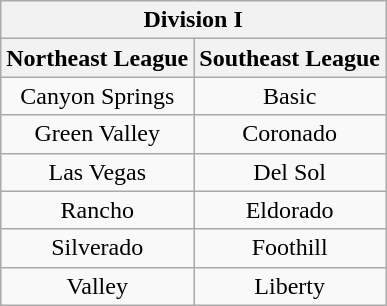<table class="wikitable" style="text-align:center">
<tr>
<th colspan="2">Division I</th>
</tr>
<tr>
<th>Northeast League</th>
<th>Southeast League</th>
</tr>
<tr>
<td>Canyon Springs</td>
<td>Basic</td>
</tr>
<tr>
<td>Green Valley</td>
<td>Coronado</td>
</tr>
<tr>
<td>Las Vegas</td>
<td>Del Sol</td>
</tr>
<tr>
<td>Rancho</td>
<td>Eldorado</td>
</tr>
<tr>
<td>Silverado</td>
<td>Foothill</td>
</tr>
<tr>
<td>Valley</td>
<td>Liberty</td>
</tr>
</table>
